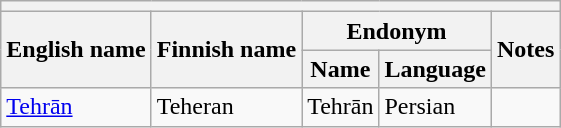<table class="wikitable sortable">
<tr>
<th colspan="5"></th>
</tr>
<tr>
<th rowspan="2">English name</th>
<th rowspan="2">Finnish name</th>
<th colspan="2">Endonym</th>
<th rowspan="2">Notes</th>
</tr>
<tr>
<th>Name</th>
<th>Language</th>
</tr>
<tr>
<td><a href='#'>Tehrān</a></td>
<td>Teheran</td>
<td>Tehrān</td>
<td>Persian</td>
<td></td>
</tr>
</table>
